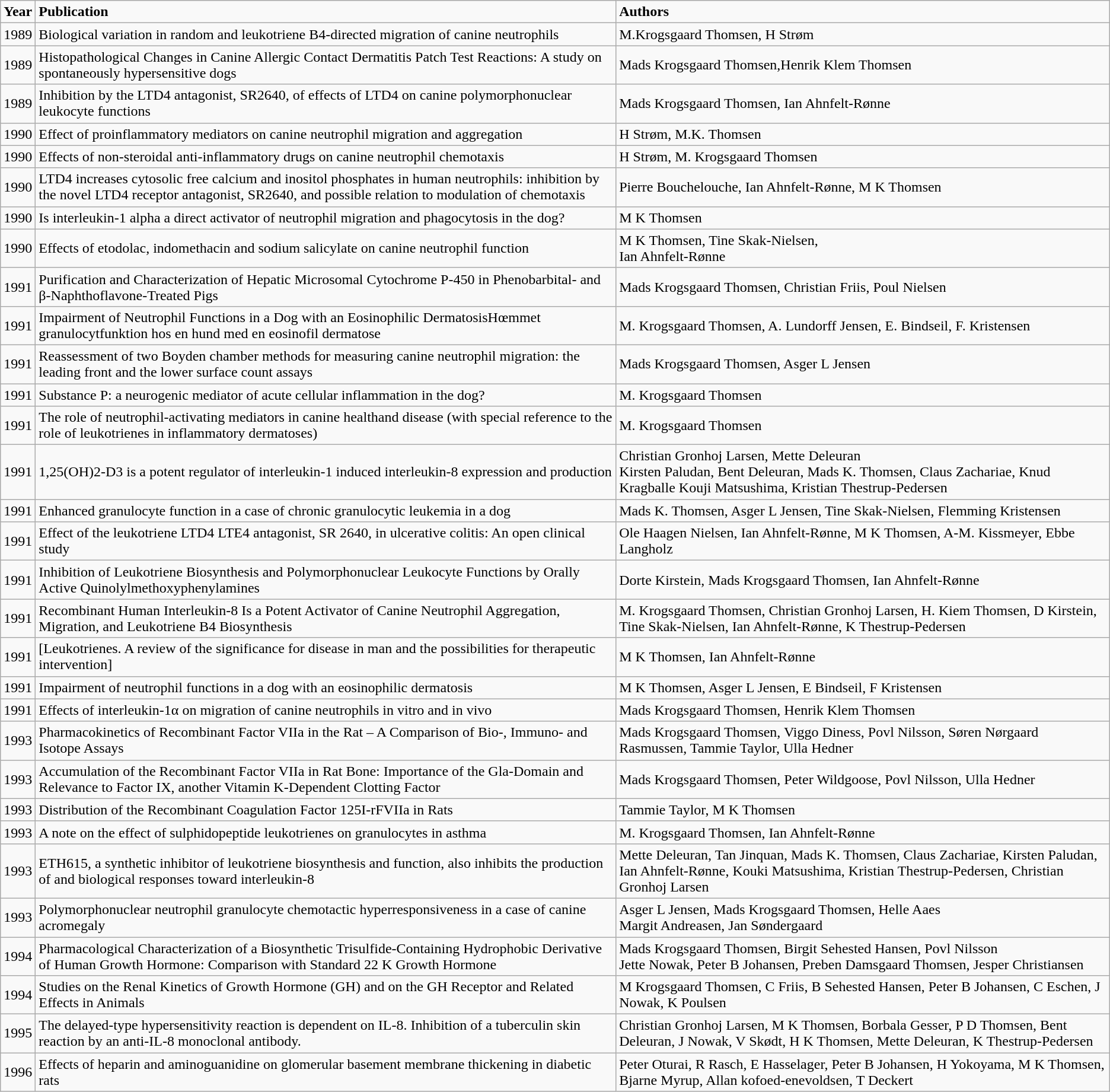<table class="wikitable sortable mw-collapsible mw-collapsed">
<tr>
<td><strong>Year</strong></td>
<td><strong>Publication</strong></td>
<td><strong>Authors</strong></td>
</tr>
<tr>
<td>1989</td>
<td>Biological variation in random and leukotriene B4-directed migration of canine neutrophils</td>
<td>M.Krogsgaard Thomsen, H Strøm</td>
</tr>
<tr>
<td>1989</td>
<td>Histopathological Changes in Canine Allergic Contact Dermatitis Patch Test Reactions: A study on spontaneously hypersensitive dogs</td>
<td>Mads Krogsgaard Thomsen,Henrik Klem Thomsen</td>
</tr>
<tr>
<td>1989</td>
<td>Inhibition by the LTD4 antagonist, SR2640, of effects of LTD4 on canine polymorphonuclear leukocyte functions</td>
<td>Mads Krogsgaard Thomsen, Ian Ahnfelt-Rønne</td>
</tr>
<tr>
<td>1990</td>
<td>Effect of proinflammatory mediators on canine neutrophil migration and aggregation</td>
<td>H Strøm, M.K. Thomsen</td>
</tr>
<tr>
<td>1990</td>
<td>Effects of non-steroidal anti-inflammatory drugs on canine neutrophil chemotaxis</td>
<td>H Strøm, M. Krogsgaard Thomsen</td>
</tr>
<tr>
<td>1990</td>
<td>LTD4 increases cytosolic free calcium and inositol phosphates in human neutrophils: inhibition by the novel LTD4 receptor antagonist, SR2640, and possible relation to modulation of chemotaxis</td>
<td>Pierre Bouchelouche, Ian Ahnfelt-Rønne, M K Thomsen</td>
</tr>
<tr>
<td>1990</td>
<td>Is interleukin-1 alpha a direct activator of neutrophil migration and phagocytosis in the dog?</td>
<td>M K Thomsen</td>
</tr>
<tr>
<td>1990</td>
<td>Effects of etodolac, indomethacin and sodium salicylate on canine neutrophil function</td>
<td>M K Thomsen, Tine Skak-Nielsen,<br>Ian Ahnfelt-Rønne</td>
</tr>
<tr>
<td>1991</td>
<td>Purification and Characterization of Hepatic Microsomal Cytochrome P-450 in Phenobarbital- and β-Naphthoflavone-Treated Pigs</td>
<td>Mads Krogsgaard Thomsen, Christian Friis, Poul Nielsen</td>
</tr>
<tr>
<td>1991</td>
<td>Impairment of Neutrophil Functions in a Dog with an Eosinophilic DermatosisHœmmet granulocytfunktion hos en hund med en eosinofil dermatose</td>
<td>M. Krogsgaard Thomsen, A. Lundorff Jensen, E. Bindseil, F. Kristensen</td>
</tr>
<tr>
<td>1991</td>
<td>Reassessment of two Boyden chamber methods for measuring canine neutrophil migration: the leading front and the lower surface count assays</td>
<td>Mads Krogsgaard Thomsen, Asger L Jensen</td>
</tr>
<tr>
<td>1991</td>
<td>Substance P: a neurogenic mediator of acute cellular inflammation in the dog?</td>
<td>M. Krogsgaard Thomsen</td>
</tr>
<tr>
<td>1991</td>
<td>The role of neutrophil-activating mediators in canine healthand disease (with special reference to the role of leukotrienes in inflammatory dermatoses)</td>
<td>M. Krogsgaard Thomsen</td>
</tr>
<tr>
<td>1991</td>
<td>1,25(OH)2-D3 is a potent regulator of interleukin-1 induced interleukin-8 expression and production</td>
<td>Christian Gronhoj Larsen, Mette Deleuran<br>Kirsten Paludan, Bent Deleuran, Mads K. Thomsen, Claus Zachariae, Knud Kragballe
Kouji Matsushima, Kristian Thestrup-Pedersen</td>
</tr>
<tr>
<td>1991</td>
<td>Enhanced granulocyte function in a case of chronic granulocytic leukemia in a dog</td>
<td>Mads K. Thomsen, Asger L Jensen, Tine Skak-Nielsen, Flemming Kristensen</td>
</tr>
<tr>
<td>1991</td>
<td>Effect of the leukotriene LTD4 LTE4 antagonist, SR 2640, in ulcerative colitis: An open clinical study</td>
<td>Ole Haagen Nielsen, Ian Ahnfelt-Rønne, M K Thomsen, A-M. Kissmeyer, Ebbe Langholz</td>
</tr>
<tr>
<td>1991</td>
<td>Inhibition of Leukotriene Biosynthesis and Polymorphonuclear Leukocyte Functions by Orally Active Quinolylmethoxyphenylamines</td>
<td>Dorte Kirstein, Mads Krogsgaard Thomsen, Ian Ahnfelt-Rønne</td>
</tr>
<tr>
<td>1991</td>
<td>Recombinant Human Interleukin-8 Is a Potent Activator of Canine Neutrophil Aggregation, Migration, and Leukotriene B4 Biosynthesis</td>
<td>M. Krogsgaard Thomsen, Christian Gronhoj Larsen, H. Kiem Thomsen, D Kirstein, Tine Skak-Nielsen, Ian Ahnfelt-Rønne, K Thestrup-Pedersen</td>
</tr>
<tr>
<td>1991</td>
<td>[Leukotrienes. A review of the significance for disease in man and the possibilities for therapeutic intervention]</td>
<td>M K Thomsen, Ian Ahnfelt-Rønne</td>
</tr>
<tr>
<td>1991</td>
<td>Impairment of neutrophil functions in a dog with an eosinophilic dermatosis</td>
<td>M K Thomsen, Asger L Jensen, E Bindseil, F Kristensen</td>
</tr>
<tr>
<td>1991</td>
<td>Effects of interleukin-1α on migration of canine neutrophils in vitro and in vivo</td>
<td>Mads Krogsgaard Thomsen, Henrik Klem Thomsen</td>
</tr>
<tr>
<td>1993</td>
<td>Pharmacokinetics of Recombinant Factor VIIa in the Rat – A Comparison of Bio-, Immuno- and Isotope Assays</td>
<td>Mads Krogsgaard Thomsen, Viggo Diness, Povl Nilsson, Søren Nørgaard Rasmussen, Tammie Taylor, Ulla Hedner</td>
</tr>
<tr>
<td>1993</td>
<td>Accumulation of the Recombinant Factor VIIa in Rat Bone: Importance of the Gla‐Domain and Relevance to Factor IX, another Vitamin K‐Dependent Clotting Factor</td>
<td>Mads Krogsgaard Thomsen, Peter Wildgoose, Povl Nilsson, Ulla Hedner</td>
</tr>
<tr>
<td>1993</td>
<td>Distribution of the Recombinant Coagulation Factor 125I-rFVIIa in Rats</td>
<td>Tammie Taylor, M K Thomsen</td>
</tr>
<tr>
<td>1993</td>
<td>A note on the effect of sulphidopeptide leukotrienes on granulocytes in asthma</td>
<td>M. Krogsgaard Thomsen, Ian Ahnfelt-Rønne</td>
</tr>
<tr>
<td>1993</td>
<td>ETH615, a synthetic inhibitor of leukotriene biosynthesis and function, also inhibits the production of and biological responses toward interleukin-8</td>
<td>Mette Deleuran, Tan Jinquan, Mads K. Thomsen, Claus Zachariae, Kirsten Paludan, Ian Ahnfelt-Rønne, Kouki Matsushima, Kristian Thestrup-Pedersen, Christian Gronhoj Larsen</td>
</tr>
<tr>
<td>1993</td>
<td>Polymorphonuclear neutrophil granulocyte chemotactic hyperresponsiveness in a case of canine acromegaly</td>
<td>Asger L Jensen, Mads Krogsgaard Thomsen, Helle Aaes<br>Margit Andreasen, Jan Søndergaard</td>
</tr>
<tr>
<td>1994</td>
<td>Pharmacological Characterization of a Biosynthetic Trisulfide‐Containing Hydrophobic Derivative of Human Growth Hormone: Comparison with Standard 22 K Growth Hormone</td>
<td>Mads Krogsgaard Thomsen, Birgit Sehested Hansen, Povl Nilsson<br>Jette Nowak, Peter B Johansen, Preben Damsgaard Thomsen, Jesper Christiansen</td>
</tr>
<tr>
<td>1994</td>
<td>Studies on the Renal Kinetics of Growth Hormone (GH) and on the GH Receptor and Related Effects in Animals</td>
<td>M Krogsgaard Thomsen, C Friis, B Sehested Hansen, Peter B Johansen, C Eschen, J Nowak, K Poulsen</td>
</tr>
<tr>
<td>1995</td>
<td>The delayed-type hypersensitivity reaction is dependent on IL-8. Inhibition of a tuberculin skin reaction by an anti-IL-8 monoclonal antibody.</td>
<td>Christian Gronhoj Larsen, M K Thomsen, Borbala Gesser, P D Thomsen, Bent Deleuran, J Nowak, V Skødt, H K Thomsen, Mette Deleuran, K Thestrup-Pedersen</td>
</tr>
<tr>
<td>1996</td>
<td>Effects of heparin and aminoguanidine on glomerular basement membrane thickening in diabetic rats</td>
<td>Peter Oturai, R Rasch, E Hasselager, Peter B Johansen, H Yokoyama, M K Thomsen, Bjarne Myrup, Allan kofoed-enevoldsen, T Deckert</td>
</tr>
</table>
